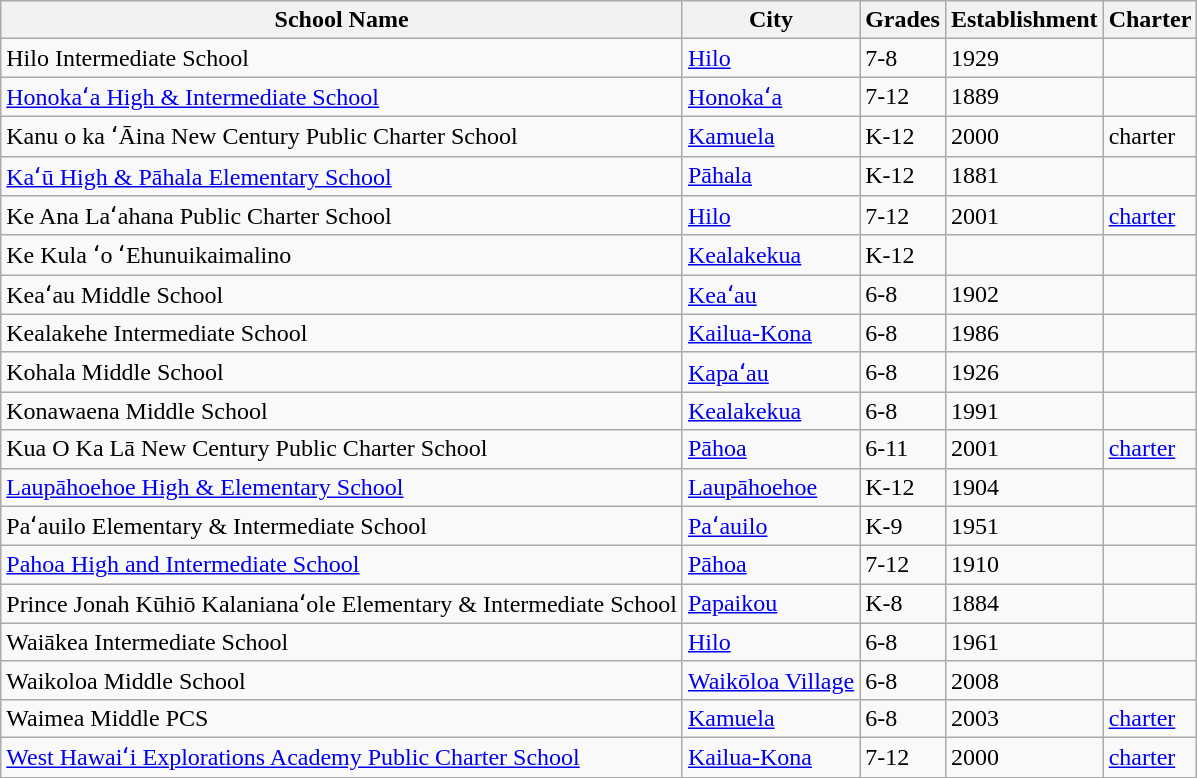<table class="wikitable">
<tr>
<th>School Name</th>
<th>City</th>
<th>Grades</th>
<th>Establishment</th>
<th>Charter</th>
</tr>
<tr>
<td>Hilo Intermediate School</td>
<td><a href='#'>Hilo</a></td>
<td>7-8</td>
<td>1929</td>
<td></td>
</tr>
<tr>
<td><a href='#'>Honokaʻa High & Intermediate School</a></td>
<td><a href='#'>Honokaʻa</a></td>
<td>7-12</td>
<td>1889</td>
<td></td>
</tr>
<tr>
<td>Kanu o ka ʻĀina New Century Public Charter School</td>
<td><a href='#'>Kamuela</a></td>
<td>K-12</td>
<td>2000</td>
<td>charter</td>
</tr>
<tr>
<td><a href='#'>Kaʻū High & Pāhala Elementary School</a></td>
<td><a href='#'>Pāhala</a></td>
<td>K-12</td>
<td>1881</td>
<td></td>
</tr>
<tr>
<td>Ke Ana Laʻahana Public Charter School</td>
<td><a href='#'>Hilo</a></td>
<td>7-12</td>
<td>2001</td>
<td><a href='#'>charter</a></td>
</tr>
<tr>
<td>Ke Kula ʻo ʻEhunuikaimalino</td>
<td><a href='#'>Kealakekua</a></td>
<td>K-12</td>
<td></td>
<td></td>
</tr>
<tr>
<td>Keaʻau Middle School</td>
<td><a href='#'>Keaʻau</a></td>
<td>6-8</td>
<td>1902</td>
<td></td>
</tr>
<tr>
<td>Kealakehe Intermediate School</td>
<td><a href='#'>Kailua-Kona</a></td>
<td>6-8</td>
<td>1986</td>
<td></td>
</tr>
<tr>
<td>Kohala Middle School</td>
<td><a href='#'>Kapaʻau</a></td>
<td>6-8</td>
<td>1926</td>
<td></td>
</tr>
<tr>
<td>Konawaena Middle School</td>
<td><a href='#'>Kealakekua</a></td>
<td>6-8</td>
<td>1991</td>
<td></td>
</tr>
<tr>
<td>Kua O Ka Lā New Century Public Charter School</td>
<td><a href='#'>Pāhoa</a></td>
<td>6-11</td>
<td>2001</td>
<td><a href='#'>charter</a></td>
</tr>
<tr>
<td><a href='#'>Laupāhoehoe High & Elementary School</a></td>
<td><a href='#'>Laupāhoehoe</a></td>
<td>K-12</td>
<td>1904</td>
<td></td>
</tr>
<tr>
<td>Paʻauilo Elementary & Intermediate School</td>
<td><a href='#'>Paʻauilo</a></td>
<td>K-9</td>
<td>1951</td>
<td></td>
</tr>
<tr>
<td><a href='#'>Pahoa High and Intermediate School</a></td>
<td><a href='#'>Pāhoa</a></td>
<td>7-12</td>
<td>1910</td>
<td></td>
</tr>
<tr>
<td>Prince Jonah Kūhiō Kalanianaʻole Elementary & Intermediate School</td>
<td><a href='#'>Papaikou</a></td>
<td>K-8</td>
<td>1884</td>
<td></td>
</tr>
<tr>
<td>Waiākea Intermediate School</td>
<td><a href='#'>Hilo</a></td>
<td>6-8</td>
<td>1961</td>
<td></td>
</tr>
<tr>
<td>Waikoloa Middle School</td>
<td><a href='#'>Waikōloa Village</a></td>
<td>6-8</td>
<td>2008</td>
<td></td>
</tr>
<tr>
<td>Waimea Middle PCS</td>
<td><a href='#'>Kamuela</a></td>
<td>6-8</td>
<td>2003</td>
<td><a href='#'>charter</a></td>
</tr>
<tr>
<td><a href='#'>West Hawaiʻi Explorations Academy Public Charter School</a></td>
<td><a href='#'>Kailua-Kona</a></td>
<td>7-12</td>
<td>2000</td>
<td><a href='#'>charter</a></td>
</tr>
</table>
